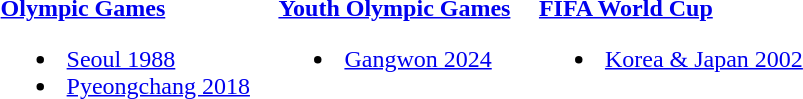<table style="margin:auto;">
<tr>
<td style="padding-right:1em; vertical-align:top;"><br><div><strong><a href='#'>Olympic Games</a></strong></div><ul><li> <a href='#'>Seoul 1988</a></li><li> <a href='#'>Pyeongchang 2018</a></li></ul></td>
<td style="padding-right:1em; vertical-align:top;"><br><div><strong><a href='#'>Youth Olympic Games</a></strong></div><ul><li> <a href='#'>Gangwon 2024</a></li></ul></td>
<td style="padding-right:1em; vertical-align:top;"><br><div><strong><a href='#'>FIFA World Cup</a></strong></div><ul><li> <a href='#'>Korea & Japan 2002</a></li></ul></td>
</tr>
</table>
